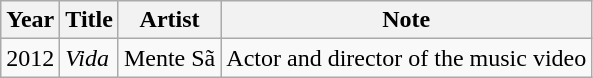<table class="wikitable">
<tr>
<th>Year</th>
<th>Title</th>
<th>Artist</th>
<th>Note</th>
</tr>
<tr>
<td>2012</td>
<td><em>Vida</em></td>
<td>Mente Sã</td>
<td>Actor and director of the music video</td>
</tr>
</table>
